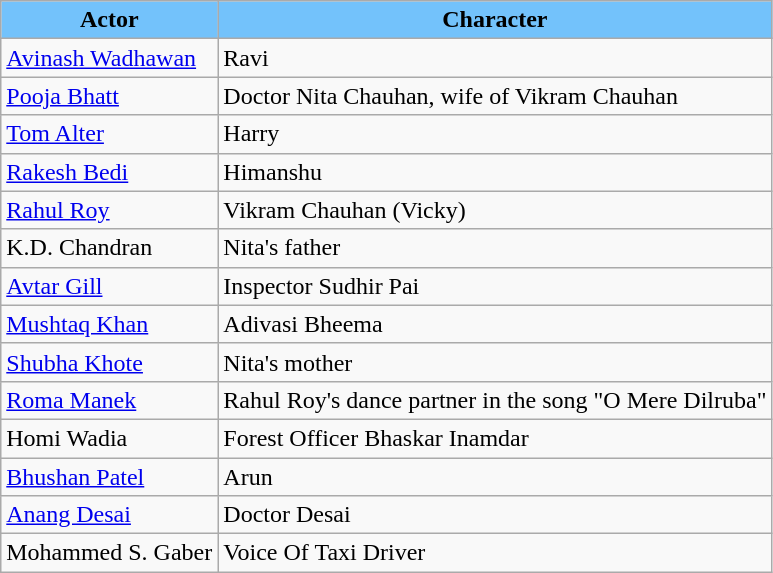<table class="wikitable">
<tr>
<th ! style="background:#73c2fb;">Actor</th>
<th ! style="background:#73c2fb;">Character</th>
</tr>
<tr>
<td><a href='#'>Avinash Wadhawan</a></td>
<td>Ravi</td>
</tr>
<tr>
<td><a href='#'>Pooja Bhatt</a></td>
<td>Doctor Nita Chauhan, wife of Vikram Chauhan</td>
</tr>
<tr>
<td><a href='#'>Tom Alter</a></td>
<td>Harry</td>
</tr>
<tr>
<td><a href='#'>Rakesh Bedi</a></td>
<td>Himanshu</td>
</tr>
<tr>
<td><a href='#'>Rahul Roy</a></td>
<td>Vikram Chauhan (Vicky)</td>
</tr>
<tr>
<td>K.D. Chandran</td>
<td>Nita's father</td>
</tr>
<tr>
<td><a href='#'>Avtar Gill</a></td>
<td>Inspector Sudhir Pai</td>
</tr>
<tr>
<td><a href='#'>Mushtaq Khan</a></td>
<td>Adivasi Bheema</td>
</tr>
<tr>
<td><a href='#'>Shubha Khote</a></td>
<td>Nita's mother</td>
</tr>
<tr>
<td><a href='#'>Roma Manek</a></td>
<td>Rahul Roy's dance partner in the song "O Mere Dilruba"</td>
</tr>
<tr>
<td>Homi Wadia</td>
<td>Forest Officer Bhaskar Inamdar</td>
</tr>
<tr>
<td><a href='#'>Bhushan Patel</a></td>
<td>Arun</td>
</tr>
<tr>
<td><a href='#'>Anang Desai</a></td>
<td>Doctor Desai</td>
</tr>
<tr>
<td>Mohammed S. Gaber</td>
<td>Voice Of Taxi Driver</td>
</tr>
</table>
